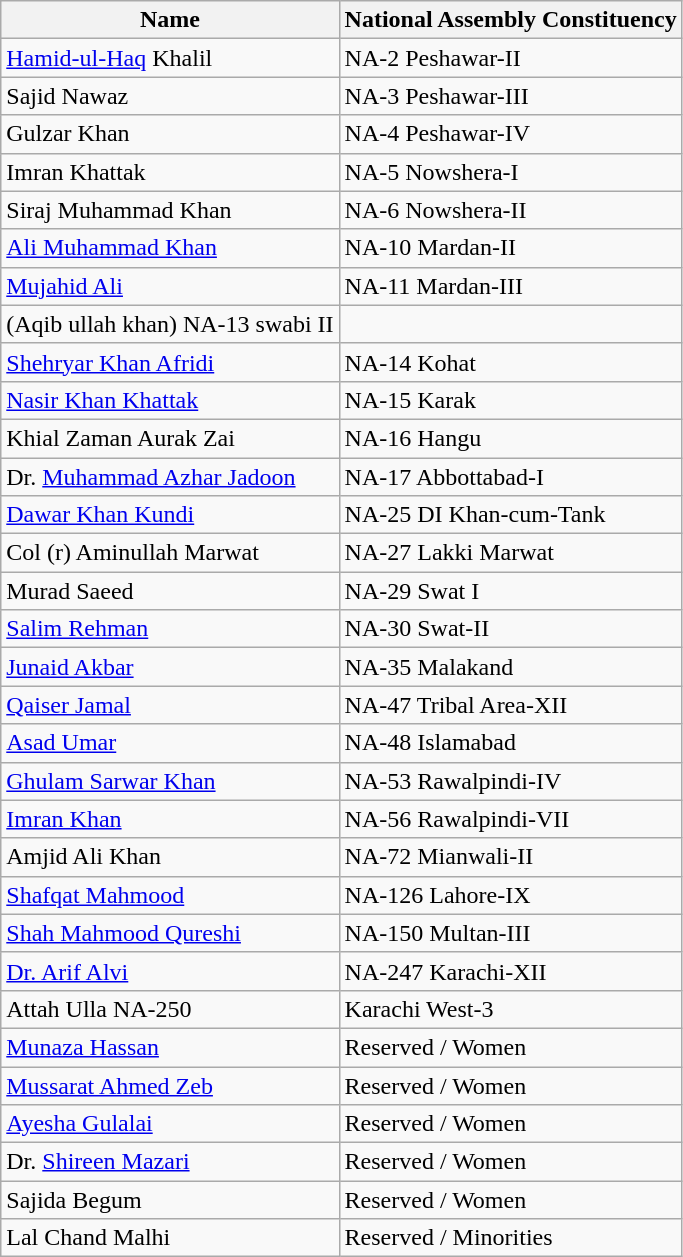<table class="wikitable">
<tr>
<th>Name</th>
<th>National Assembly Constituency</th>
</tr>
<tr>
<td><a href='#'>Hamid-ul-Haq</a> Khalil</td>
<td>NA-2 Peshawar-II</td>
</tr>
<tr>
<td>Sajid Nawaz</td>
<td>NA-3 Peshawar-III</td>
</tr>
<tr>
<td>Gulzar Khan</td>
<td>NA-4 Peshawar-IV</td>
</tr>
<tr>
<td>Imran Khattak</td>
<td>NA-5 Nowshera-I</td>
</tr>
<tr>
<td>Siraj Muhammad Khan</td>
<td>NA-6 Nowshera-II</td>
</tr>
<tr>
<td><a href='#'>Ali Muhammad Khan</a></td>
<td>NA-10 Mardan-II</td>
</tr>
<tr>
<td><a href='#'>Mujahid Ali</a></td>
<td>NA-11 Mardan-III</td>
</tr>
<tr>
<td>(Aqib ullah khan) NA-13 swabi II</td>
</tr>
<tr>
<td><a href='#'>Shehryar Khan Afridi</a></td>
<td>NA-14 Kohat</td>
</tr>
<tr>
<td><a href='#'>Nasir Khan Khattak</a></td>
<td>NA-15 Karak</td>
</tr>
<tr>
<td>Khial Zaman Aurak Zai</td>
<td>NA-16 Hangu</td>
</tr>
<tr>
<td>Dr. <a href='#'>Muhammad Azhar Jadoon</a></td>
<td>NA-17 Abbottabad-I</td>
</tr>
<tr>
<td><a href='#'>Dawar Khan Kundi</a></td>
<td>NA-25 DI Khan-cum-Tank</td>
</tr>
<tr>
<td>Col (r) Aminullah Marwat</td>
<td>NA-27 Lakki Marwat</td>
</tr>
<tr>
<td>Murad Saeed</td>
<td>NA-29 Swat I</td>
</tr>
<tr>
<td><a href='#'>Salim Rehman</a></td>
<td>NA-30 Swat-II</td>
</tr>
<tr>
<td><a href='#'>Junaid Akbar</a></td>
<td>NA-35 Malakand</td>
</tr>
<tr>
<td><a href='#'>Qaiser Jamal</a></td>
<td>NA-47 Tribal Area-XII</td>
</tr>
<tr>
<td><a href='#'>Asad Umar</a></td>
<td>NA-48 Islamabad</td>
</tr>
<tr>
<td><a href='#'>Ghulam Sarwar Khan</a></td>
<td>NA-53 Rawalpindi-IV</td>
</tr>
<tr>
<td><a href='#'>Imran Khan</a></td>
<td>NA-56 Rawalpindi-VII</td>
</tr>
<tr>
<td>Amjid Ali Khan</td>
<td>NA-72 Mianwali-II</td>
</tr>
<tr>
<td><a href='#'>Shafqat Mahmood</a></td>
<td>NA-126 Lahore-IX</td>
</tr>
<tr>
<td><a href='#'>Shah Mahmood Qureshi</a></td>
<td>NA-150 Multan-III</td>
</tr>
<tr>
<td><a href='#'>Dr. Arif Alvi</a></td>
<td>NA-247 Karachi-XII</td>
</tr>
<tr>
<td>Attah Ulla NA-250</td>
<td>Karachi West-3</td>
</tr>
<tr>
<td><a href='#'>Munaza Hassan</a></td>
<td>Reserved / Women</td>
</tr>
<tr>
<td><a href='#'>Mussarat Ahmed Zeb</a></td>
<td>Reserved / Women</td>
</tr>
<tr>
<td><a href='#'>Ayesha Gulalai</a></td>
<td>Reserved / Women</td>
</tr>
<tr>
<td>Dr. <a href='#'>Shireen Mazari</a></td>
<td>Reserved / Women</td>
</tr>
<tr>
<td>Sajida Begum</td>
<td>Reserved / Women</td>
</tr>
<tr>
<td>Lal Chand Malhi</td>
<td>Reserved / Minorities</td>
</tr>
</table>
